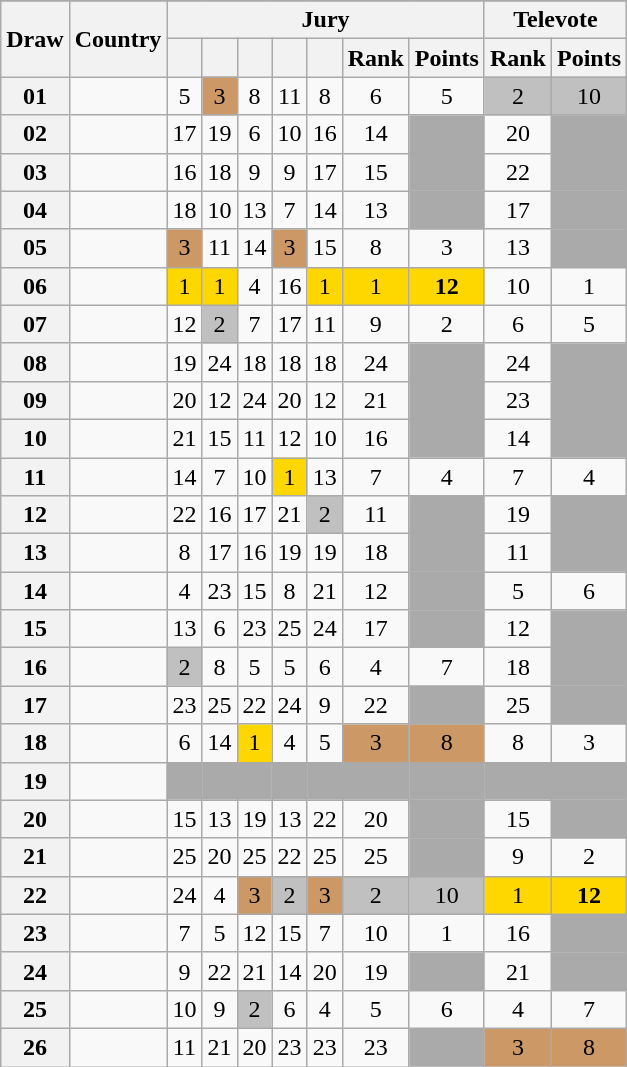<table class="sortable wikitable collapsible plainrowheaders" style="text-align:center;">
<tr>
</tr>
<tr>
<th scope="col" rowspan="2">Draw</th>
<th scope="col" rowspan="2">Country</th>
<th scope="col" colspan="7">Jury</th>
<th scope="col" colspan="2">Televote</th>
</tr>
<tr>
<th scope="col"><small></small></th>
<th scope="col"><small></small></th>
<th scope="col"><small></small></th>
<th scope="col"><small></small></th>
<th scope="col"><small></small></th>
<th scope="col">Rank</th>
<th scope="col">Points</th>
<th scope="col">Rank</th>
<th scope="col">Points</th>
</tr>
<tr>
<th scope="row" style="text-align:center;">01</th>
<td style="text-align:left;"></td>
<td>5</td>
<td style="background:#CC9966;">3</td>
<td>8</td>
<td>11</td>
<td>8</td>
<td>6</td>
<td>5</td>
<td style="background:silver;">2</td>
<td style="background:silver;">10</td>
</tr>
<tr>
<th scope="row" style="text-align:center;">02</th>
<td style="text-align:left;"></td>
<td>17</td>
<td>19</td>
<td>6</td>
<td>10</td>
<td>16</td>
<td>14</td>
<td style="background:#AAAAAA;"></td>
<td>20</td>
<td style="background:#AAAAAA;"></td>
</tr>
<tr>
<th scope="row" style="text-align:center;">03</th>
<td style="text-align:left;"></td>
<td>16</td>
<td>18</td>
<td>9</td>
<td>9</td>
<td>17</td>
<td>15</td>
<td style="background:#AAAAAA;"></td>
<td>22</td>
<td style="background:#AAAAAA;"></td>
</tr>
<tr>
<th scope="row" style="text-align:center;">04</th>
<td style="text-align:left;"></td>
<td>18</td>
<td>10</td>
<td>13</td>
<td>7</td>
<td>14</td>
<td>13</td>
<td style="background:#AAAAAA;"></td>
<td>17</td>
<td style="background:#AAAAAA;"></td>
</tr>
<tr>
<th scope="row" style="text-align:center;">05</th>
<td style="text-align:left;"></td>
<td style="background:#CC9966;">3</td>
<td>11</td>
<td>14</td>
<td style="background:#CC9966;">3</td>
<td>15</td>
<td>8</td>
<td>3</td>
<td>13</td>
<td style="background:#AAAAAA;"></td>
</tr>
<tr>
<th scope="row" style="text-align:center;">06</th>
<td style="text-align:left;"></td>
<td style="background:gold;">1</td>
<td style="background:gold;">1</td>
<td>4</td>
<td>16</td>
<td style="background:gold;">1</td>
<td style="background:gold;">1</td>
<td style="background:gold;"><strong>12</strong></td>
<td>10</td>
<td>1</td>
</tr>
<tr>
<th scope="row" style="text-align:center;">07</th>
<td style="text-align:left;"></td>
<td>12</td>
<td style="background:silver;">2</td>
<td>7</td>
<td>17</td>
<td>11</td>
<td>9</td>
<td>2</td>
<td>6</td>
<td>5</td>
</tr>
<tr>
<th scope="row" style="text-align:center;">08</th>
<td style="text-align:left;"></td>
<td>19</td>
<td>24</td>
<td>18</td>
<td>18</td>
<td>18</td>
<td>24</td>
<td style="background:#AAAAAA;"></td>
<td>24</td>
<td style="background:#AAAAAA;"></td>
</tr>
<tr>
<th scope="row" style="text-align:center;">09</th>
<td style="text-align:left;"></td>
<td>20</td>
<td>12</td>
<td>24</td>
<td>20</td>
<td>12</td>
<td>21</td>
<td style="background:#AAAAAA;"></td>
<td>23</td>
<td style="background:#AAAAAA;"></td>
</tr>
<tr>
<th scope="row" style="text-align:center;">10</th>
<td style="text-align:left;"></td>
<td>21</td>
<td>15</td>
<td>11</td>
<td>12</td>
<td>10</td>
<td>16</td>
<td style="background:#AAAAAA;"></td>
<td>14</td>
<td style="background:#AAAAAA;"></td>
</tr>
<tr>
<th scope="row" style="text-align:center;">11</th>
<td style="text-align:left;"></td>
<td>14</td>
<td>7</td>
<td>10</td>
<td style="background:gold;">1</td>
<td>13</td>
<td>7</td>
<td>4</td>
<td>7</td>
<td>4</td>
</tr>
<tr>
<th scope="row" style="text-align:center;">12</th>
<td style="text-align:left;"></td>
<td>22</td>
<td>16</td>
<td>17</td>
<td>21</td>
<td style="background:silver;">2</td>
<td>11</td>
<td style="background:#AAAAAA;"></td>
<td>19</td>
<td style="background:#AAAAAA;"></td>
</tr>
<tr>
<th scope="row" style="text-align:center;">13</th>
<td style="text-align:left;"></td>
<td>8</td>
<td>17</td>
<td>16</td>
<td>19</td>
<td>19</td>
<td>18</td>
<td style="background:#AAAAAA;"></td>
<td>11</td>
<td style="background:#AAAAAA;"></td>
</tr>
<tr>
<th scope="row" style="text-align:center;">14</th>
<td style="text-align:left;"></td>
<td>4</td>
<td>23</td>
<td>15</td>
<td>8</td>
<td>21</td>
<td>12</td>
<td style="background:#AAAAAA;"></td>
<td>5</td>
<td>6</td>
</tr>
<tr>
<th scope="row" style="text-align:center;">15</th>
<td style="text-align:left;"></td>
<td>13</td>
<td>6</td>
<td>23</td>
<td>25</td>
<td>24</td>
<td>17</td>
<td style="background:#AAAAAA;"></td>
<td>12</td>
<td style="background:#AAAAAA;"></td>
</tr>
<tr>
<th scope="row" style="text-align:center;">16</th>
<td style="text-align:left;"></td>
<td style="background:silver;">2</td>
<td>8</td>
<td>5</td>
<td>5</td>
<td>6</td>
<td>4</td>
<td>7</td>
<td>18</td>
<td style="background:#AAAAAA;"></td>
</tr>
<tr>
<th scope="row" style="text-align:center;">17</th>
<td style="text-align:left;"></td>
<td>23</td>
<td>25</td>
<td>22</td>
<td>24</td>
<td>9</td>
<td>22</td>
<td style="background:#AAAAAA;"></td>
<td>25</td>
<td style="background:#AAAAAA;"></td>
</tr>
<tr>
<th scope="row" style="text-align:center;">18</th>
<td style="text-align:left;"></td>
<td>6</td>
<td>14</td>
<td style="background:gold;">1</td>
<td>4</td>
<td>5</td>
<td style="background:#CC9966;">3</td>
<td style="background:#CC9966;">8</td>
<td>8</td>
<td>3</td>
</tr>
<tr class="sortbottom">
<th scope="row" style="text-align:center;">19</th>
<td style="text-align:left;"></td>
<td style="background:#AAAAAA;"></td>
<td style="background:#AAAAAA;"></td>
<td style="background:#AAAAAA;"></td>
<td style="background:#AAAAAA;"></td>
<td style="background:#AAAAAA;"></td>
<td style="background:#AAAAAA;"></td>
<td style="background:#AAAAAA;"></td>
<td style="background:#AAAAAA;"></td>
<td style="background:#AAAAAA;"></td>
</tr>
<tr>
<th scope="row" style="text-align:center;">20</th>
<td style="text-align:left;"></td>
<td>15</td>
<td>13</td>
<td>19</td>
<td>13</td>
<td>22</td>
<td>20</td>
<td style="background:#AAAAAA;"></td>
<td>15</td>
<td style="background:#AAAAAA;"></td>
</tr>
<tr>
<th scope="row" style="text-align:center;">21</th>
<td style="text-align:left;"></td>
<td>25</td>
<td>20</td>
<td>25</td>
<td>22</td>
<td>25</td>
<td>25</td>
<td style="background:#AAAAAA;"></td>
<td>9</td>
<td>2</td>
</tr>
<tr>
<th scope="row" style="text-align:center;">22</th>
<td style="text-align:left;"></td>
<td>24</td>
<td>4</td>
<td style="background:#CC9966;">3</td>
<td style="background:silver;">2</td>
<td style="background:#CC9966;">3</td>
<td style="background:silver;">2</td>
<td style="background:silver;">10</td>
<td style="background:gold;">1</td>
<td style="background:gold;"><strong>12</strong></td>
</tr>
<tr>
<th scope="row" style="text-align:center;">23</th>
<td style="text-align:left;"></td>
<td>7</td>
<td>5</td>
<td>12</td>
<td>15</td>
<td>7</td>
<td>10</td>
<td>1</td>
<td>16</td>
<td style="background:#AAAAAA;"></td>
</tr>
<tr>
<th scope="row" style="text-align:center;">24</th>
<td style="text-align:left;"></td>
<td>9</td>
<td>22</td>
<td>21</td>
<td>14</td>
<td>20</td>
<td>19</td>
<td style="background:#AAAAAA;"></td>
<td>21</td>
<td style="background:#AAAAAA;"></td>
</tr>
<tr>
<th scope="row" style="text-align:center;">25</th>
<td style="text-align:left;"></td>
<td>10</td>
<td>9</td>
<td style="background:silver;">2</td>
<td>6</td>
<td>4</td>
<td>5</td>
<td>6</td>
<td>4</td>
<td>7</td>
</tr>
<tr>
<th scope="row" style="text-align:center;">26</th>
<td style="text-align:left;"></td>
<td>11</td>
<td>21</td>
<td>20</td>
<td>23</td>
<td>23</td>
<td>23</td>
<td style="background:#AAAAAA;"></td>
<td style="background:#CC9966;">3</td>
<td style="background:#CC9966;">8</td>
</tr>
</table>
